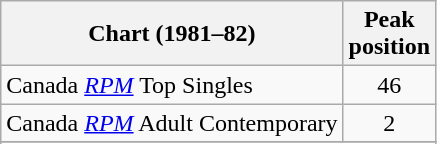<table class="wikitable sortable">
<tr>
<th>Chart (1981–82)</th>
<th>Peak<br>position</th>
</tr>
<tr>
<td>Canada <a href='#'><em>RPM</em></a> Top Singles</td>
<td align="center">46</td>
</tr>
<tr>
<td>Canada <a href='#'><em>RPM</em></a> Adult Contemporary</td>
<td align="center">2</td>
</tr>
<tr>
</tr>
<tr>
</tr>
<tr>
</tr>
</table>
